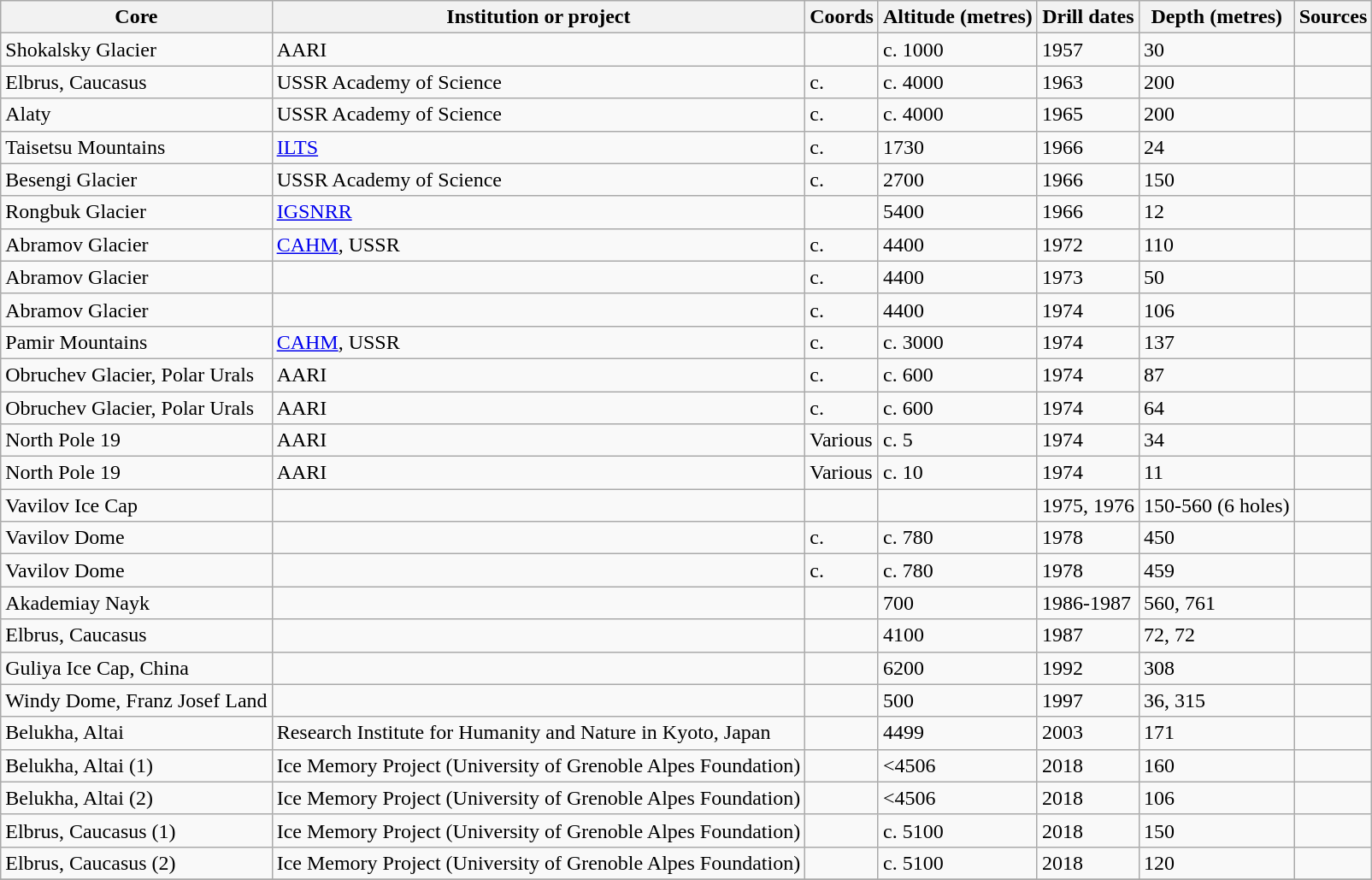<table class="wikitable sortable">
<tr>
<th>Core</th>
<th>Institution or project</th>
<th>Coords</th>
<th>Altitude (metres)</th>
<th>Drill dates</th>
<th>Depth (metres)</th>
<th>Sources</th>
</tr>
<tr>
<td>Shokalsky Glacier</td>
<td>AARI</td>
<td></td>
<td>c. 1000</td>
<td>1957</td>
<td>30</td>
<td></td>
</tr>
<tr>
<td>Elbrus, Caucasus</td>
<td>USSR Academy of Science</td>
<td>c. </td>
<td>c. 4000</td>
<td>1963</td>
<td>200</td>
<td></td>
</tr>
<tr>
<td>Alaty</td>
<td>USSR Academy of Science</td>
<td>c. </td>
<td>c. 4000</td>
<td>1965</td>
<td>200</td>
<td></td>
</tr>
<tr>
<td>Taisetsu Mountains</td>
<td><a href='#'>ILTS</a></td>
<td>c. </td>
<td>1730</td>
<td>1966</td>
<td>24</td>
<td></td>
</tr>
<tr>
<td>Besengi Glacier</td>
<td>USSR Academy of Science</td>
<td>c. </td>
<td>2700</td>
<td>1966</td>
<td>150</td>
<td></td>
</tr>
<tr>
<td>Rongbuk Glacier</td>
<td><a href='#'>IGSNRR</a></td>
<td></td>
<td>5400</td>
<td>1966</td>
<td>12</td>
<td></td>
</tr>
<tr>
<td>Abramov Glacier</td>
<td><a href='#'>CAHM</a>, USSR</td>
<td>c. </td>
<td>4400</td>
<td>1972</td>
<td>110</td>
<td></td>
</tr>
<tr>
<td>Abramov Glacier</td>
<td></td>
<td>c. </td>
<td>4400</td>
<td>1973</td>
<td>50</td>
<td></td>
</tr>
<tr>
<td>Abramov Glacier</td>
<td></td>
<td>c. </td>
<td>4400</td>
<td>1974</td>
<td>106</td>
<td></td>
</tr>
<tr>
<td>Pamir Mountains</td>
<td><a href='#'>CAHM</a>, USSR</td>
<td>c. </td>
<td>c. 3000</td>
<td>1974</td>
<td>137</td>
<td></td>
</tr>
<tr>
<td>Obruchev Glacier, Polar Urals</td>
<td>AARI</td>
<td>c. </td>
<td>c. 600</td>
<td>1974</td>
<td>87</td>
<td></td>
</tr>
<tr>
<td>Obruchev Glacier, Polar Urals</td>
<td>AARI</td>
<td>c. </td>
<td>c. 600</td>
<td>1974</td>
<td>64</td>
<td></td>
</tr>
<tr>
<td>North Pole 19</td>
<td>AARI</td>
<td>Various</td>
<td>c. 5</td>
<td>1974</td>
<td>34</td>
<td></td>
</tr>
<tr>
<td>North Pole 19</td>
<td>AARI</td>
<td>Various</td>
<td>c. 10</td>
<td>1974</td>
<td>11</td>
<td></td>
</tr>
<tr>
<td>Vavilov Ice Cap</td>
<td></td>
<td></td>
<td></td>
<td>1975, 1976</td>
<td>150-560 (6 holes)</td>
<td></td>
</tr>
<tr>
<td>Vavilov Dome</td>
<td></td>
<td>c. </td>
<td>c. 780</td>
<td>1978</td>
<td>450</td>
<td></td>
</tr>
<tr>
<td>Vavilov Dome</td>
<td></td>
<td>c. </td>
<td>c. 780</td>
<td>1978</td>
<td>459</td>
<td></td>
</tr>
<tr>
<td>Akademiay Nayk</td>
<td></td>
<td></td>
<td>700</td>
<td>1986-1987</td>
<td>560, 761</td>
<td></td>
</tr>
<tr>
<td>Elbrus, Caucasus</td>
<td></td>
<td></td>
<td>4100</td>
<td>1987</td>
<td>72, 72</td>
<td></td>
</tr>
<tr>
<td>Guliya Ice Cap, China</td>
<td></td>
<td></td>
<td>6200</td>
<td>1992</td>
<td>308</td>
<td></td>
</tr>
<tr>
<td>Windy Dome, Franz Josef Land</td>
<td></td>
<td></td>
<td>500</td>
<td>1997</td>
<td>36, 315</td>
<td></td>
</tr>
<tr>
<td>Belukha, Altai</td>
<td>Research Institute for Humanity and Nature in Kyoto, Japan</td>
<td></td>
<td>4499</td>
<td>2003</td>
<td>171</td>
<td></td>
</tr>
<tr>
<td>Belukha, Altai (1)</td>
<td>Ice Memory Project (University of Grenoble Alpes Foundation)</td>
<td></td>
<td><4506</td>
<td>2018</td>
<td>160</td>
<td> </td>
</tr>
<tr>
<td>Belukha, Altai (2)</td>
<td>Ice Memory Project (University of Grenoble Alpes Foundation)</td>
<td></td>
<td><4506</td>
<td>2018</td>
<td>106</td>
<td> </td>
</tr>
<tr>
<td>Elbrus, Caucasus (1)</td>
<td>Ice Memory Project (University of Grenoble Alpes Foundation)</td>
<td></td>
<td>c. 5100</td>
<td>2018</td>
<td>150</td>
<td> </td>
</tr>
<tr>
<td>Elbrus, Caucasus (2)</td>
<td>Ice Memory Project (University of Grenoble Alpes Foundation)</td>
<td></td>
<td>c. 5100</td>
<td>2018</td>
<td>120</td>
<td> </td>
</tr>
<tr>
</tr>
</table>
